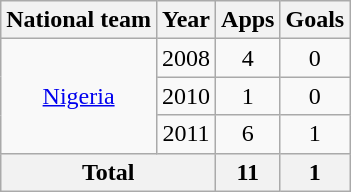<table class=wikitable style=text-align:center>
<tr>
<th>National team</th>
<th>Year</th>
<th>Apps</th>
<th>Goals</th>
</tr>
<tr>
<td rowspan="3"><a href='#'>Nigeria</a></td>
<td>2008</td>
<td>4</td>
<td>0</td>
</tr>
<tr>
<td>2010</td>
<td>1</td>
<td>0</td>
</tr>
<tr>
<td>2011</td>
<td>6</td>
<td>1</td>
</tr>
<tr>
<th colspan="2">Total</th>
<th>11</th>
<th>1</th>
</tr>
</table>
